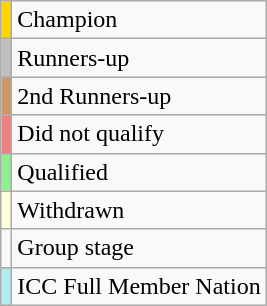<table class="wikitable plainrowheaders">
<tr>
<td bgcolor="gold"></td>
<td>Champion</td>
</tr>
<tr>
<td bgcolor="silver"></td>
<td>Runners-up</td>
</tr>
<tr>
<td bgcolor="#cc9966"></td>
<td>2nd Runners-up</td>
</tr>
<tr>
<td bgcolor="LightCoral"></td>
<td>Did not qualify</td>
</tr>
<tr>
<td bgcolor="LightGreen"></td>
<td>Qualified</td>
</tr>
<tr>
<td bgcolor="LightYellow"></td>
<td>Withdrawn</td>
</tr>
<tr>
<td></td>
<td>Group stage</td>
</tr>
<tr>
<td bgcolor="PaleTurquoise"></td>
<td>ICC Full Member Nation</td>
</tr>
</table>
